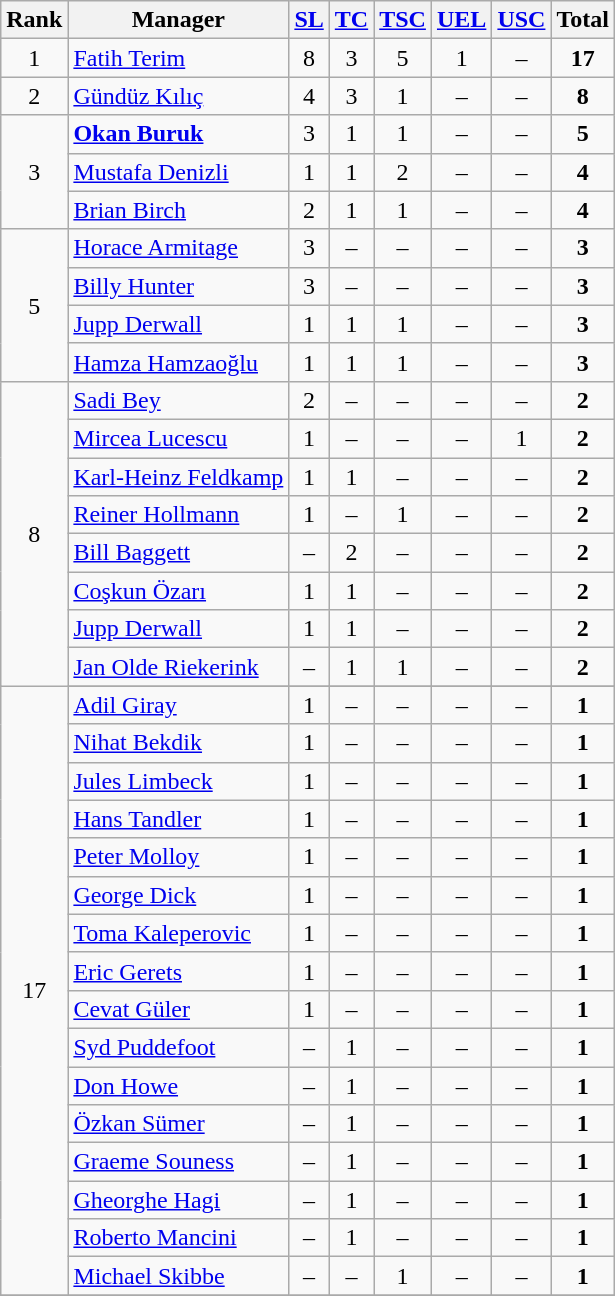<table class="wikitable sortable">
<tr>
<th>Rank</th>
<th>Manager</th>
<th><a href='#'>SL</a></th>
<th><a href='#'>TC</a></th>
<th><a href='#'>TSC</a></th>
<th><a href='#'>UEL</a></th>
<th><a href='#'>USC</a></th>
<th>Total</th>
</tr>
<tr>
<td align=center>1</td>
<td> <a href='#'>Fatih Terim</a></td>
<td align=center>8</td>
<td align=center>3</td>
<td align=center>5</td>
<td align=center>1</td>
<td align=center>–</td>
<td align=center><strong>17</strong></td>
</tr>
<tr>
<td align=center>2</td>
<td> <a href='#'>Gündüz Kılıç</a></td>
<td align=center>4</td>
<td align=center>3</td>
<td align=center>1</td>
<td align=center>–</td>
<td align=center>–</td>
<td align=center><strong>8</strong></td>
</tr>
<tr>
<td rowspan=3 align=center>3</td>
<td> <strong><a href='#'>Okan Buruk</a></strong></td>
<td align=center>3</td>
<td align="center">1</td>
<td align=center>1</td>
<td align=center>–</td>
<td align=center>–</td>
<td align=center><strong>5</strong></td>
</tr>
<tr>
<td> <a href='#'>Mustafa Denizli</a></td>
<td align=center>1</td>
<td align=center>1</td>
<td align=center>2</td>
<td align=center>–</td>
<td align=center>–</td>
<td align=center><strong>4</strong></td>
</tr>
<tr>
<td> <a href='#'>Brian Birch</a></td>
<td align=center>2</td>
<td align=center>1</td>
<td align=center>1</td>
<td align=center>–</td>
<td align=center>–</td>
<td align=center><strong>4</strong></td>
</tr>
<tr>
<td rowspan=4 align=center>5</td>
<td> <a href='#'>Horace Armitage</a></td>
<td align=center>3</td>
<td align=center>–</td>
<td align=center>–</td>
<td align=center>–</td>
<td align=center>–</td>
<td align=center><strong>3</strong></td>
</tr>
<tr>
<td> <a href='#'>Billy Hunter</a></td>
<td align=center>3</td>
<td align=center>–</td>
<td align=center>–</td>
<td align=center>–</td>
<td align=center>–</td>
<td align=center><strong>3</strong></td>
</tr>
<tr>
<td> <a href='#'>Jupp Derwall</a></td>
<td align=center>1</td>
<td align=center>1</td>
<td align=center>1</td>
<td align=center>–</td>
<td align=center>–</td>
<td align=center><strong>3</strong></td>
</tr>
<tr>
<td> <a href='#'>Hamza Hamzaoğlu</a></td>
<td align=center>1</td>
<td align=center>1</td>
<td align=center>1</td>
<td align=center>–</td>
<td align=center>–</td>
<td align=center><strong>3</strong></td>
</tr>
<tr>
<td rowspan=8 align=center>8</td>
<td> <a href='#'>Sadi Bey</a></td>
<td align=center>2</td>
<td align=center>–</td>
<td align=center>–</td>
<td align=center>–</td>
<td align=center>–</td>
<td align=center><strong>2</strong></td>
</tr>
<tr>
<td> <a href='#'>Mircea Lucescu</a></td>
<td align=center>1</td>
<td align=center>–</td>
<td align=center>–</td>
<td align=center>–</td>
<td align=center>1</td>
<td align=center><strong>2</strong></td>
</tr>
<tr>
<td> <a href='#'>Karl-Heinz Feldkamp</a></td>
<td align=center>1</td>
<td align=center>1</td>
<td align=center>–</td>
<td align=center>–</td>
<td align=center>–</td>
<td align=center><strong>2</strong></td>
</tr>
<tr>
<td> <a href='#'>Reiner Hollmann</a></td>
<td align=center>1</td>
<td align=center>–</td>
<td align=center>1</td>
<td align=center>–</td>
<td align=center>–</td>
<td align=center><strong>2</strong></td>
</tr>
<tr>
<td> <a href='#'>Bill Baggett</a></td>
<td align=center>–</td>
<td align=center>2</td>
<td align=center>–</td>
<td align=center>–</td>
<td align=center>–</td>
<td align=center><strong>2</strong></td>
</tr>
<tr>
<td> <a href='#'>Coşkun Özarı</a></td>
<td align=center>1</td>
<td align=center>1</td>
<td align=center>–</td>
<td align=center>–</td>
<td align=center>–</td>
<td align=center><strong>2</strong></td>
</tr>
<tr>
<td> <a href='#'>Jupp Derwall</a></td>
<td align=center>1</td>
<td align=center>1</td>
<td align=center>–</td>
<td align=center>–</td>
<td align=center>–</td>
<td align=center><strong>2</strong></td>
</tr>
<tr>
<td> <a href='#'>Jan Olde Riekerink</a></td>
<td align=center>–</td>
<td align=center>1</td>
<td align=center>1</td>
<td align=center>–</td>
<td align=center>–</td>
<td align=center><strong>2</strong></td>
</tr>
<tr>
<td rowspan=17 align=center>17</td>
</tr>
<tr>
<td> <a href='#'>Adil Giray</a></td>
<td align=center>1</td>
<td align=center>–</td>
<td align=center>–</td>
<td align=center>–</td>
<td align=center>–</td>
<td align=center><strong>1</strong></td>
</tr>
<tr>
<td> <a href='#'>Nihat Bekdik</a></td>
<td align=center>1</td>
<td align=center>–</td>
<td align=center>–</td>
<td align=center>–</td>
<td align=center>–</td>
<td align=center><strong>1</strong></td>
</tr>
<tr>
<td> <a href='#'>Jules Limbeck</a></td>
<td align=center>1</td>
<td align=center>–</td>
<td align=center>–</td>
<td align=center>–</td>
<td align=center>–</td>
<td align=center><strong>1</strong></td>
</tr>
<tr>
<td> <a href='#'>Hans Tandler</a></td>
<td align=center>1</td>
<td align=center>–</td>
<td align=center>–</td>
<td align=center>–</td>
<td align=center>–</td>
<td align=center><strong>1</strong></td>
</tr>
<tr>
<td> <a href='#'>Peter Molloy</a></td>
<td align=center>1</td>
<td align=center>–</td>
<td align=center>–</td>
<td align=center>–</td>
<td align=center>–</td>
<td align=center><strong>1</strong></td>
</tr>
<tr>
<td> <a href='#'>George Dick</a></td>
<td align=center>1</td>
<td align=center>–</td>
<td align=center>–</td>
<td align=center>–</td>
<td align=center>–</td>
<td align=center><strong>1</strong></td>
</tr>
<tr>
<td> <a href='#'>Toma Kaleperovic</a></td>
<td align=center>1</td>
<td align=center>–</td>
<td align=center>–</td>
<td align=center>–</td>
<td align=center>–</td>
<td align=center><strong>1</strong></td>
</tr>
<tr>
<td> <a href='#'>Eric Gerets</a></td>
<td align=center>1</td>
<td align=center>–</td>
<td align=center>–</td>
<td align=center>–</td>
<td align=center>–</td>
<td align=center><strong>1</strong></td>
</tr>
<tr>
<td> <a href='#'>Cevat Güler</a></td>
<td align=center>1</td>
<td align=center>–</td>
<td align=center>–</td>
<td align=center>–</td>
<td align=center>–</td>
<td align=center><strong>1</strong></td>
</tr>
<tr>
<td> <a href='#'>Syd Puddefoot</a></td>
<td align=center>–</td>
<td align=center>1</td>
<td align=center>–</td>
<td align=center>–</td>
<td align=center>–</td>
<td align=center><strong>1</strong></td>
</tr>
<tr>
<td> <a href='#'>Don Howe</a></td>
<td align=center>–</td>
<td align=center>1</td>
<td align=center>–</td>
<td align=center>–</td>
<td align=center>–</td>
<td align=center><strong>1</strong></td>
</tr>
<tr>
<td> <a href='#'>Özkan Sümer</a></td>
<td align=center>–</td>
<td align=center>1</td>
<td align=center>–</td>
<td align=center>–</td>
<td align=center>–</td>
<td align=center><strong>1</strong></td>
</tr>
<tr>
<td> <a href='#'>Graeme Souness</a></td>
<td align=center>–</td>
<td align=center>1</td>
<td align=center>–</td>
<td align=center>–</td>
<td align=center>–</td>
<td align=center><strong>1</strong></td>
</tr>
<tr>
<td> <a href='#'>Gheorghe Hagi</a></td>
<td align=center>–</td>
<td align=center>1</td>
<td align=center>–</td>
<td align=center>–</td>
<td align=center>–</td>
<td align=center><strong>1</strong></td>
</tr>
<tr>
<td> <a href='#'>Roberto Mancini</a></td>
<td align=center>–</td>
<td align=center>1</td>
<td align=center>–</td>
<td align=center>–</td>
<td align=center>–</td>
<td align=center><strong>1</strong></td>
</tr>
<tr>
<td> <a href='#'>Michael Skibbe</a></td>
<td align=center>–</td>
<td align=center>–</td>
<td align=center>1</td>
<td align=center>–</td>
<td align=center>–</td>
<td align=center><strong>1</strong></td>
</tr>
<tr>
</tr>
</table>
